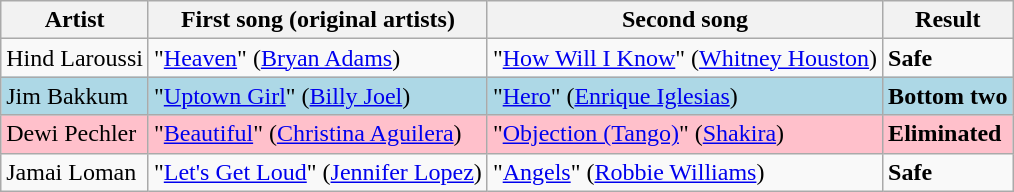<table class=wikitable>
<tr>
<th>Artist</th>
<th>First song (original artists)</th>
<th>Second song</th>
<th>Result</th>
</tr>
<tr>
<td>Hind Laroussi</td>
<td>"<a href='#'>Heaven</a>" (<a href='#'>Bryan Adams</a>)</td>
<td>"<a href='#'>How Will I Know</a>" (<a href='#'>Whitney Houston</a>)</td>
<td><strong>Safe</strong></td>
</tr>
<tr style="background:lightblue;">
<td>Jim Bakkum</td>
<td>"<a href='#'>Uptown Girl</a>" (<a href='#'>Billy Joel</a>)</td>
<td>"<a href='#'>Hero</a>" (<a href='#'>Enrique Iglesias</a>)</td>
<td><strong>Bottom two</strong></td>
</tr>
<tr style="background:pink;">
<td>Dewi Pechler</td>
<td>"<a href='#'>Beautiful</a>" (<a href='#'>Christina Aguilera</a>)</td>
<td>"<a href='#'>Objection (Tango)</a>" (<a href='#'>Shakira</a>)</td>
<td><strong>Eliminated</strong></td>
</tr>
<tr>
<td>Jamai Loman</td>
<td>"<a href='#'>Let's Get Loud</a>" (<a href='#'>Jennifer Lopez</a>)</td>
<td>"<a href='#'>Angels</a>" (<a href='#'>Robbie Williams</a>)</td>
<td><strong>Safe</strong></td>
</tr>
</table>
